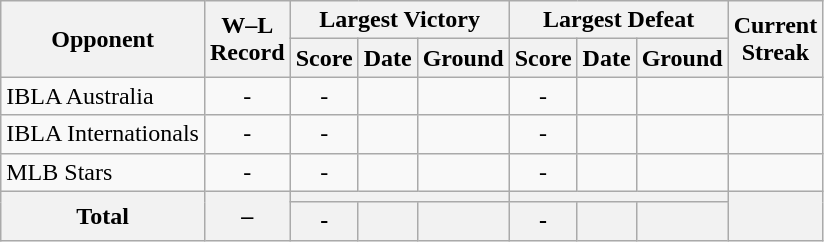<table class="wikitable" style="text-align:center">
<tr>
<th rowspan=2>Opponent</th>
<th rowspan=2>W–L<br>Record</th>
<th colspan=3>Largest Victory</th>
<th colspan=3>Largest Defeat</th>
<th rowspan=2>Current<br>Streak</th>
</tr>
<tr>
<th>Score</th>
<th>Date</th>
<th>Ground</th>
<th>Score</th>
<th>Date</th>
<th>Ground</th>
</tr>
<tr>
<td align=left>IBLA Australia</td>
<td>-</td>
<td>-</td>
<td></td>
<td></td>
<td>-</td>
<td></td>
<td></td>
<td></td>
</tr>
<tr>
<td align=left>IBLA Internationals</td>
<td>-</td>
<td>-</td>
<td></td>
<td></td>
<td>-</td>
<td></td>
<td></td>
<td></td>
</tr>
<tr>
<td align=left>MLB Stars</td>
<td>-</td>
<td>-</td>
<td></td>
<td></td>
<td>-</td>
<td></td>
<td></td>
<td></td>
</tr>
<tr>
<th rowspan=2 align=left>Total</th>
<th rowspan=2>–</th>
<th colspan=3></th>
<th colspan=3></th>
<th rowspan=2></th>
</tr>
<tr>
<th>-</th>
<th></th>
<th></th>
<th>-</th>
<th></th>
<th></th>
</tr>
</table>
